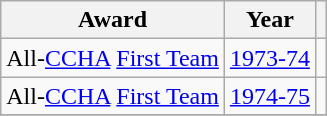<table class="wikitable">
<tr>
<th>Award</th>
<th>Year</th>
<th></th>
</tr>
<tr>
<td>All-<a href='#'>CCHA</a> <a href='#'>First Team</a></td>
<td><a href='#'>1973-74</a></td>
<td></td>
</tr>
<tr>
<td>All-<a href='#'>CCHA</a> <a href='#'>First Team</a></td>
<td><a href='#'>1974-75</a></td>
<td></td>
</tr>
<tr>
</tr>
</table>
